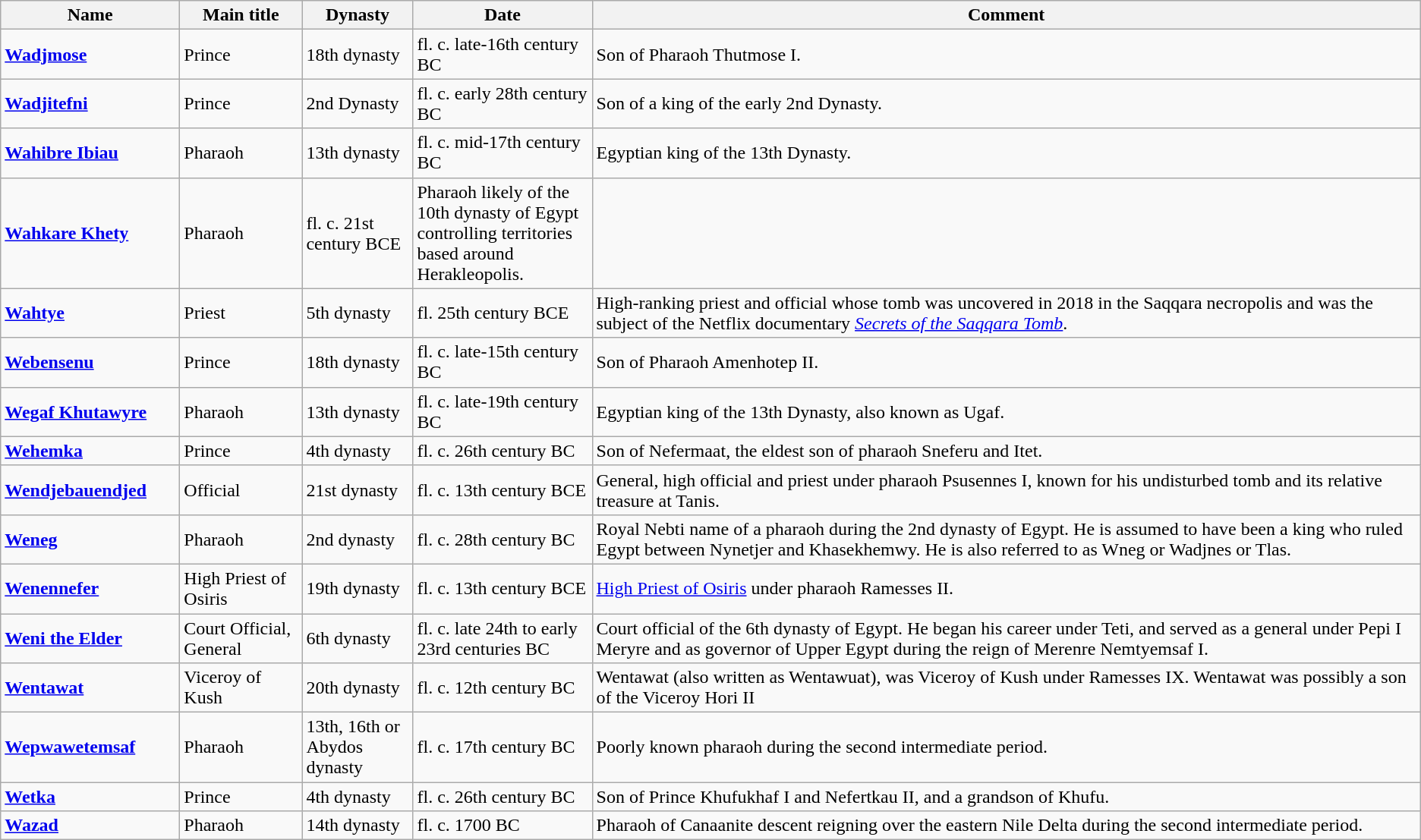<table class="wikitable sortable" align="center">
<tr>
<th style="width: 150px;">Name</th>
<th style="width: 100px;">Main title</th>
<th style="width: 90px;">Dynasty</th>
<th align="center" style="width: 150px;">Date</th>
<th>Comment</th>
</tr>
<tr>
<td><strong><a href='#'>Wadjmose</a></strong></td>
<td>Prince</td>
<td>18th dynasty</td>
<td>fl. c. late-16th century BC</td>
<td>Son of Pharaoh Thutmose I.</td>
</tr>
<tr>
<td><strong><a href='#'>Wadjitefni</a></strong></td>
<td>Prince</td>
<td>2nd Dynasty</td>
<td>fl. c. early 28th century BC</td>
<td>Son of a king of the early 2nd Dynasty.</td>
</tr>
<tr>
<td><strong><a href='#'>Wahibre Ibiau</a></strong></td>
<td>Pharaoh</td>
<td>13th dynasty</td>
<td>fl. c. mid-17th century BC</td>
<td>Egyptian king of the 13th Dynasty.</td>
</tr>
<tr>
<td><strong><a href='#'>Wahkare Khety</a></strong></td>
<td>Pharaoh</td>
<td 10th dynasty>fl. c. 21st century BCE</td>
<td>Pharaoh likely of the 10th dynasty of Egypt controlling territories based around Herakleopolis.</td>
</tr>
<tr>
<td><strong><a href='#'>Wahtye</a></strong></td>
<td>Priest</td>
<td>5th dynasty</td>
<td>fl. 25th century BCE</td>
<td>High-ranking priest and official whose tomb was uncovered in 2018 in the Saqqara necropolis and was the subject of the Netflix documentary <em><a href='#'>Secrets of the Saqqara Tomb</a></em>.</td>
</tr>
<tr>
<td><strong><a href='#'>Webensenu</a></strong></td>
<td>Prince</td>
<td>18th dynasty</td>
<td>fl. c. late-15th century BC</td>
<td>Son of Pharaoh Amenhotep II.</td>
</tr>
<tr>
<td><strong><a href='#'>Wegaf Khutawyre</a></strong></td>
<td>Pharaoh</td>
<td>13th dynasty</td>
<td>fl. c. late-19th century BC</td>
<td>Egyptian king of the 13th Dynasty, also known as Ugaf.</td>
</tr>
<tr>
<td><strong><a href='#'>Wehemka</a></strong></td>
<td>Prince</td>
<td>4th dynasty</td>
<td>fl. c. 26th century BC</td>
<td>Son of Nefermaat, the eldest son of pharaoh Sneferu and Itet.</td>
</tr>
<tr>
<td><strong><a href='#'>Wendjebauendjed</a></strong></td>
<td>Official</td>
<td>21st dynasty</td>
<td>fl. c. 13th century BCE</td>
<td>General, high official and priest under pharaoh Psusennes I, known for his undisturbed tomb and its relative treasure at Tanis.</td>
</tr>
<tr>
<td><strong><a href='#'>Weneg</a></strong></td>
<td>Pharaoh</td>
<td>2nd dynasty</td>
<td>fl. c. 28th century BC</td>
<td>Royal Nebti name of a pharaoh during the 2nd dynasty of Egypt. He is assumed to have been a king who ruled Egypt between Nynetjer and Khasekhemwy. He is also referred to as Wneg or Wadjnes or Tlas.</td>
</tr>
<tr>
<td><strong><a href='#'>Wenennefer</a></strong></td>
<td>High Priest of Osiris</td>
<td>19th dynasty</td>
<td>fl. c. 13th century BCE</td>
<td><a href='#'>High Priest of Osiris</a> under pharaoh Ramesses II.</td>
</tr>
<tr>
<td><strong><a href='#'>Weni the Elder</a></strong></td>
<td>Court Official, General</td>
<td>6th dynasty</td>
<td>fl. c. late 24th to early 23rd centuries BC</td>
<td>Court official of the 6th dynasty of Egypt. He began his career under Teti, and served as a general under Pepi I Meryre and as governor of Upper Egypt during the reign of Merenre Nemtyemsaf I.</td>
</tr>
<tr>
<td><strong><a href='#'>Wentawat</a></strong></td>
<td>Viceroy of Kush</td>
<td>20th dynasty</td>
<td>fl. c. 12th century BC</td>
<td>Wentawat (also written as Wentawuat), was Viceroy of Kush under Ramesses IX. Wentawat was possibly a son of the Viceroy Hori II</td>
</tr>
<tr>
<td><strong><a href='#'>Wepwawetemsaf</a></strong></td>
<td>Pharaoh</td>
<td>13th, 16th or Abydos dynasty</td>
<td>fl. c. 17th century BC</td>
<td>Poorly known pharaoh during the second intermediate period.</td>
</tr>
<tr>
<td><strong><a href='#'>Wetka</a></strong></td>
<td>Prince</td>
<td>4th dynasty</td>
<td>fl. c. 26th century BC</td>
<td>Son of Prince Khufukhaf I and Nefertkau II, and a grandson of Khufu.</td>
</tr>
<tr>
<td><strong><a href='#'>Wazad</a></strong></td>
<td>Pharaoh</td>
<td>14th dynasty</td>
<td>fl. c. 1700 BC</td>
<td>Pharaoh of Canaanite descent reigning over the eastern Nile Delta during the second intermediate period.</td>
</tr>
</table>
